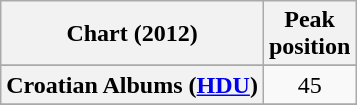<table class="wikitable sortable plainrowheaders" style="text-align:center">
<tr>
<th scope="col">Chart (2012)</th>
<th scope="col">Peak<br>position</th>
</tr>
<tr>
</tr>
<tr>
</tr>
<tr>
</tr>
<tr>
</tr>
<tr>
</tr>
<tr>
<th scope="row">Croatian Albums (<a href='#'>HDU</a>)</th>
<td>45</td>
</tr>
<tr>
</tr>
<tr>
</tr>
<tr>
</tr>
<tr>
</tr>
<tr>
</tr>
<tr>
</tr>
<tr>
</tr>
<tr>
</tr>
<tr>
</tr>
<tr>
</tr>
<tr>
</tr>
<tr>
</tr>
<tr>
</tr>
<tr>
</tr>
<tr>
</tr>
</table>
